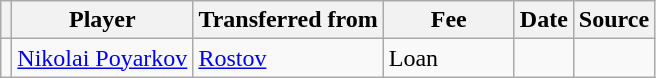<table class="wikitable plainrowheaders sortable">
<tr>
<th></th>
<th scope="col">Player</th>
<th>Transferred from</th>
<th style="width: 80px;">Fee</th>
<th scope="col">Date</th>
<th scope="col">Source</th>
</tr>
<tr>
<td align="center"></td>
<td> <a href='#'>Nikolai Poyarkov</a></td>
<td> <a href='#'>Rostov</a></td>
<td>Loan</td>
<td></td>
<td></td>
</tr>
</table>
